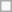<table class=wikitable>
<tr>
<td> </td>
</tr>
</table>
